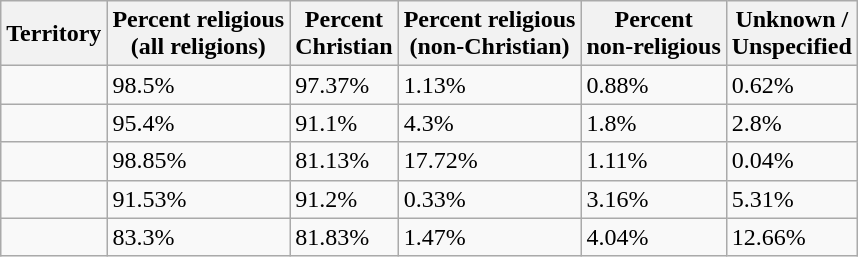<table class="wikitable sortable mw-datatable">
<tr ">
<th>Territory</th>
<th>Percent religious<br>(all religions)</th>
<th>Percent<br> Christian</th>
<th>Percent religious<br>(non-Christian)</th>
<th>Percent<br>non-religious</th>
<th>Unknown /<br> Unspecified</th>
</tr>
<tr>
<td></td>
<td>98.5%</td>
<td>97.37%</td>
<td>1.13%</td>
<td>0.88%</td>
<td>0.62%</td>
</tr>
<tr>
<td></td>
<td>95.4%</td>
<td>91.1%</td>
<td>4.3%</td>
<td>1.8%</td>
<td>2.8%</td>
</tr>
<tr>
<td></td>
<td>98.85%</td>
<td>81.13%</td>
<td>17.72%</td>
<td>1.11%</td>
<td>0.04%</td>
</tr>
<tr>
<td></td>
<td>91.53%</td>
<td>91.2%</td>
<td>0.33%</td>
<td>3.16%</td>
<td>5.31%</td>
</tr>
<tr>
<td></td>
<td>83.3%</td>
<td>81.83%</td>
<td>1.47%</td>
<td>4.04%</td>
<td>12.66%</td>
</tr>
</table>
